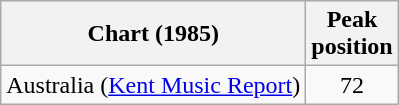<table class="wikitable">
<tr>
<th>Chart (1985)</th>
<th>Peak<br>position</th>
</tr>
<tr>
<td>Australia (<a href='#'>Kent Music Report</a>)</td>
<td style="text-align:center;">72</td>
</tr>
</table>
